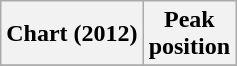<table class="wikitable plainrowheaders">
<tr>
<th scope="col">Chart (2012)</th>
<th scope="col">Peak<br>position</th>
</tr>
<tr>
</tr>
</table>
